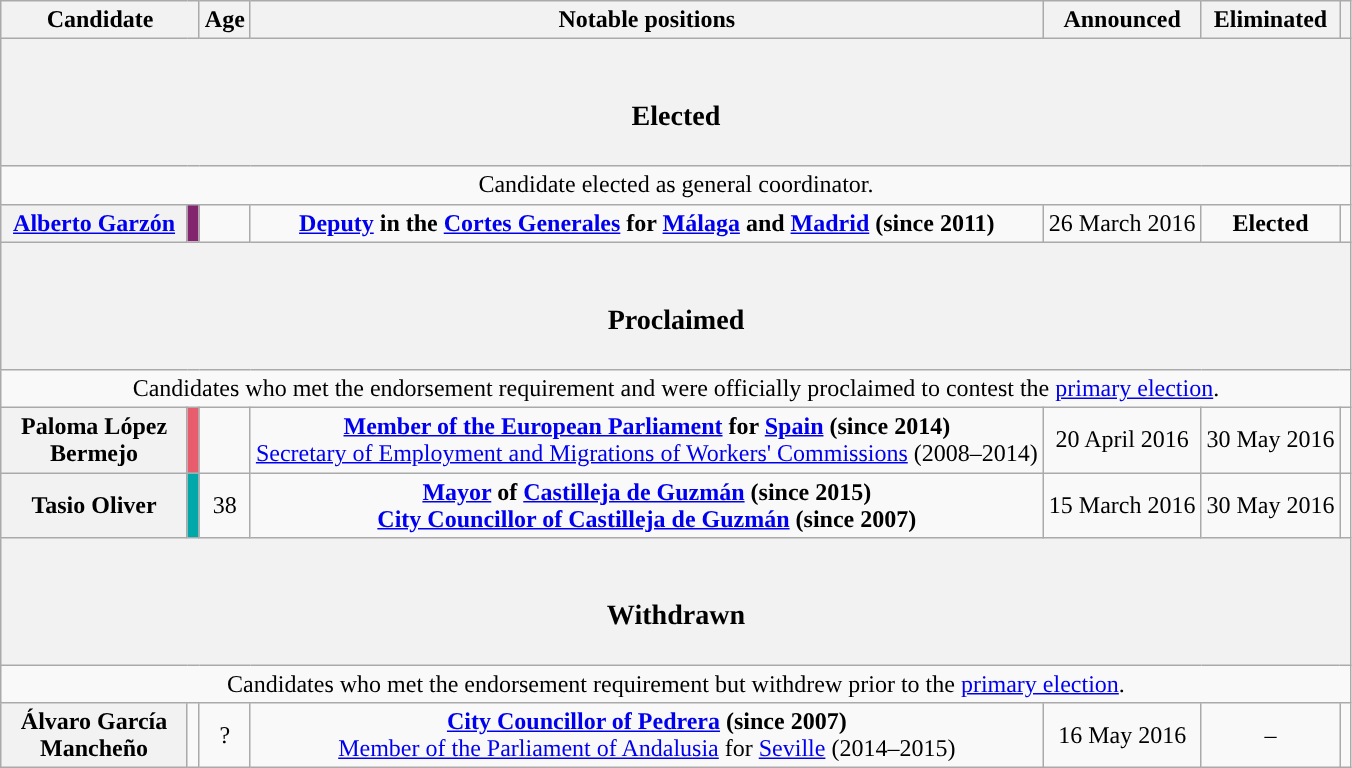<table class="wikitable" style="text-align:center;">
<tr>
<th colspan="2" width="125">Candidate</th>
<th>Age</th>
<th>Notable positions</th>
<th>Announced</th>
<th>Eliminated</th>
<th></th>
</tr>
<tr>
<th colspan="8"><br><h3>Elected</h3></th>
</tr>
<tr>
<td colspan="8">Candidate elected as general coordinator.</td>
</tr>
<tr>
<th><a href='#'>Alberto Garzón</a></th>
<td style="background:#83246E"></td>
<td></td>
<td><strong><a href='#'>Deputy</a> in the <a href='#'>Cortes Generales</a> for <a href='#'>Málaga</a> and <a href='#'>Madrid</a> (since 2011)</strong></td>
<td>26 March 2016</td>
<td> <strong>Elected</strong></td>
<td></td>
</tr>
<tr>
<th colspan="8"><br><h3>Proclaimed</h3></th>
</tr>
<tr>
<td colspan="7">Candidates who met the endorsement requirement and were officially proclaimed to contest the <a href='#'>primary election</a>.</td>
</tr>
<tr>
<th>Paloma López<br>Bermejo</th>
<td style="background:#E85D6D"></td>
<td></td>
<td><strong><a href='#'>Member of the European Parliament</a> for <a href='#'>Spain</a> (since 2014)</strong><br><a href='#'>Secretary of Employment and Migrations of Workers' Commissions</a> (2008–2014)</td>
<td>20 April 2016</td>
<td>30 May 2016</td>
<td><br></td>
</tr>
<tr>
<th>Tasio Oliver</th>
<td style="background:#00A8A9"></td>
<td>38</td>
<td><strong><a href='#'>Mayor</a> of <a href='#'>Castilleja de Guzmán</a> (since 2015)<br><a href='#'>City Councillor of Castilleja de Guzmán</a> (since 2007)</strong></td>
<td>15 March 2016</td>
<td>30 May 2016</td>
<td></td>
</tr>
<tr>
<th colspan="8"><br><h3>Withdrawn</h3></th>
</tr>
<tr>
<td colspan="7">Candidates who met the endorsement requirement but withdrew prior to the <a href='#'>primary election</a>.</td>
</tr>
<tr>
<th>Álvaro García<br>Mancheño</th>
<td style="color:inherit;background:"></td>
<td>?</td>
<td><strong><a href='#'>City Councillor of Pedrera</a> (since 2007)</strong><br><a href='#'>Member of the Parliament of Andalusia</a> for <a href='#'>Seville</a> (2014–2015)</td>
<td>16 May 2016</td>
<td>–</td>
<td><br></td>
</tr>
</table>
